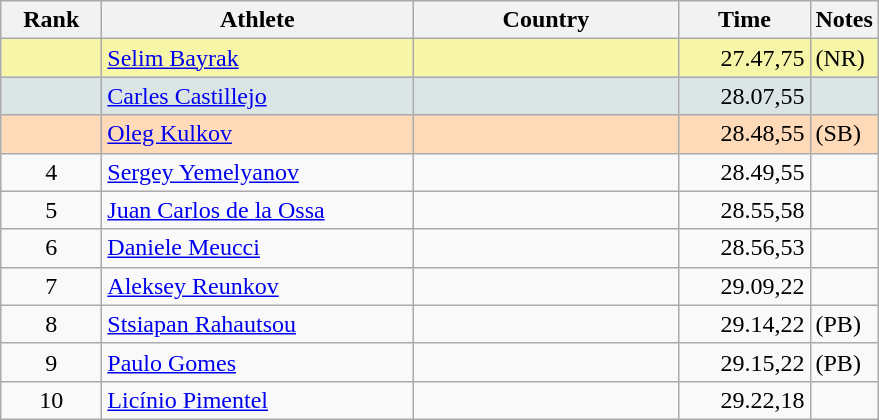<table class="wikitable">
<tr>
<th width = 60>Rank</th>
<th width = 200>Athlete</th>
<th width = 170>Country</th>
<th width = 80>Time</th>
<th>Notes</th>
</tr>
<tr bgcolor="#F7F6A8">
<td align=center></td>
<td><a href='#'>Selim Bayrak</a></td>
<td></td>
<td align="right">27.47,75</td>
<td>(NR)</td>
</tr>
<tr bgcolor="#DCE5E5">
<td align=center></td>
<td><a href='#'>Carles Castillejo</a></td>
<td></td>
<td align="right">28.07,55</td>
<td></td>
</tr>
<tr bgcolor="#FFDAB9">
<td align=center></td>
<td><a href='#'>Oleg Kulkov</a></td>
<td></td>
<td align="right">28.48,55</td>
<td>(SB)</td>
</tr>
<tr>
<td align=center>4</td>
<td><a href='#'>Sergey Yemelyanov</a></td>
<td></td>
<td align="right">28.49,55</td>
<td></td>
</tr>
<tr>
<td align=center>5</td>
<td><a href='#'>Juan Carlos de la Ossa</a></td>
<td></td>
<td align="right">28.55,58</td>
<td></td>
</tr>
<tr>
<td align=center>6</td>
<td><a href='#'>Daniele Meucci</a></td>
<td></td>
<td align="right">28.56,53</td>
<td></td>
</tr>
<tr>
<td align=center>7</td>
<td><a href='#'>Aleksey Reunkov</a></td>
<td></td>
<td align="right">29.09,22</td>
<td></td>
</tr>
<tr>
<td align=center>8</td>
<td><a href='#'>Stsiapan Rahautsou</a></td>
<td></td>
<td align="right">29.14,22</td>
<td>(PB)</td>
</tr>
<tr>
<td align=center>9</td>
<td><a href='#'>Paulo Gomes</a></td>
<td></td>
<td align="right">29.15,22</td>
<td>(PB)</td>
</tr>
<tr>
<td align=center>10</td>
<td><a href='#'>Licínio Pimentel</a></td>
<td></td>
<td align="right">29.22,18</td>
<td></td>
</tr>
</table>
